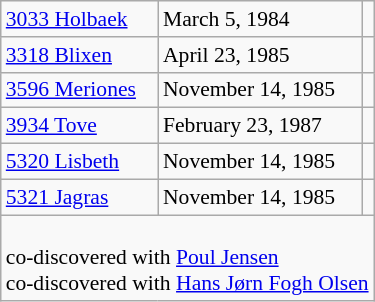<table class="wikitable floatright" style="font-size: 0.9em;">
<tr>
<td><a href='#'>3033 Holbaek</a></td>
<td>March 5, 1984</td>
<td></td>
</tr>
<tr>
<td><a href='#'>3318 Blixen</a></td>
<td>April 23, 1985</td>
<td></td>
</tr>
<tr>
<td><a href='#'>3596 Meriones</a></td>
<td>November 14, 1985</td>
<td></td>
</tr>
<tr>
<td><a href='#'>3934 Tove</a></td>
<td>February 23, 1987</td>
<td></td>
</tr>
<tr>
<td><a href='#'>5320 Lisbeth</a></td>
<td>November 14, 1985</td>
<td></td>
</tr>
<tr>
<td><a href='#'>5321 Jagras</a></td>
<td>November 14, 1985</td>
<td></td>
</tr>
<tr>
<td colspan=3 style="font-size: normal;"><br> co-discovered with <a href='#'>Poul Jensen</a><br> co-discovered with <a href='#'>Hans Jørn Fogh Olsen</a></td>
</tr>
</table>
